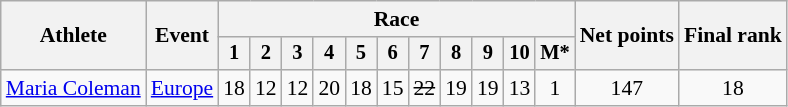<table class="wikitable" style="font-size:90%">
<tr>
<th rowspan=2>Athlete</th>
<th rowspan=2>Event</th>
<th colspan=11>Race</th>
<th rowspan=2>Net points</th>
<th rowspan=2>Final rank</th>
</tr>
<tr style="font-size:95%">
<th>1</th>
<th>2</th>
<th>3</th>
<th>4</th>
<th>5</th>
<th>6</th>
<th>7</th>
<th>8</th>
<th>9</th>
<th>10</th>
<th>M*</th>
</tr>
<tr align=center>
<td align=left><a href='#'>Maria Coleman</a></td>
<td align=left><a href='#'>Europe</a></td>
<td>18</td>
<td>12</td>
<td>12</td>
<td>20</td>
<td>18</td>
<td>15</td>
<td><s>22</s></td>
<td>19</td>
<td>19</td>
<td>13</td>
<td>1</td>
<td>147</td>
<td>18</td>
</tr>
</table>
